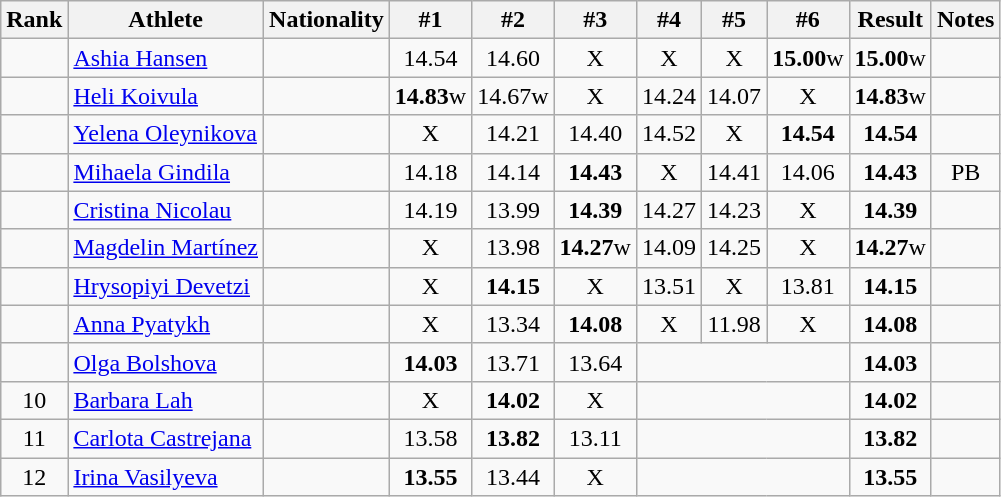<table class="wikitable sortable" style="text-align:center">
<tr>
<th>Rank</th>
<th>Athlete</th>
<th>Nationality</th>
<th>#1</th>
<th>#2</th>
<th>#3</th>
<th>#4</th>
<th>#5</th>
<th>#6</th>
<th>Result</th>
<th>Notes</th>
</tr>
<tr>
<td></td>
<td align="left"><a href='#'>Ashia Hansen</a></td>
<td align=left></td>
<td>14.54</td>
<td>14.60</td>
<td>X</td>
<td>X</td>
<td>X</td>
<td><strong>15.00</strong>w</td>
<td><strong>15.00</strong>w</td>
<td></td>
</tr>
<tr>
<td></td>
<td align="left"><a href='#'>Heli Koivula</a></td>
<td align=left></td>
<td><strong>14.83</strong>w</td>
<td>14.67w</td>
<td>X</td>
<td>14.24</td>
<td>14.07</td>
<td>X</td>
<td><strong>14.83</strong>w</td>
<td></td>
</tr>
<tr>
<td></td>
<td align="left"><a href='#'>Yelena Oleynikova</a></td>
<td align=left></td>
<td>X</td>
<td>14.21</td>
<td>14.40</td>
<td>14.52</td>
<td>X</td>
<td><strong>14.54</strong></td>
<td><strong>14.54</strong></td>
<td></td>
</tr>
<tr>
<td></td>
<td align="left"><a href='#'>Mihaela Gindila</a></td>
<td align=left></td>
<td>14.18</td>
<td>14.14</td>
<td><strong>14.43</strong></td>
<td>X</td>
<td>14.41</td>
<td>14.06</td>
<td><strong>14.43</strong></td>
<td>PB</td>
</tr>
<tr>
<td></td>
<td align="left"><a href='#'>Cristina Nicolau</a></td>
<td align=left></td>
<td>14.19</td>
<td>13.99</td>
<td><strong>14.39</strong></td>
<td>14.27</td>
<td>14.23</td>
<td>X</td>
<td><strong>14.39</strong></td>
<td></td>
</tr>
<tr>
<td></td>
<td align="left"><a href='#'>Magdelin Martínez</a></td>
<td align=left></td>
<td>X</td>
<td>13.98</td>
<td><strong>14.27</strong>w</td>
<td>14.09</td>
<td>14.25</td>
<td>X</td>
<td><strong>14.27</strong>w</td>
<td></td>
</tr>
<tr>
<td></td>
<td align="left"><a href='#'>Hrysopiyi Devetzi</a></td>
<td align=left></td>
<td>X</td>
<td><strong>14.15</strong></td>
<td>X</td>
<td>13.51</td>
<td>X</td>
<td>13.81</td>
<td><strong>14.15</strong></td>
<td></td>
</tr>
<tr>
<td></td>
<td align="left"><a href='#'>Anna Pyatykh</a></td>
<td align=left></td>
<td>X</td>
<td>13.34</td>
<td><strong>14.08</strong></td>
<td>X</td>
<td>11.98</td>
<td>X</td>
<td><strong>14.08</strong></td>
<td></td>
</tr>
<tr>
<td></td>
<td align="left"><a href='#'>Olga Bolshova</a></td>
<td align=left></td>
<td><strong>14.03</strong></td>
<td>13.71</td>
<td>13.64</td>
<td colspan=3></td>
<td><strong>14.03</strong></td>
<td></td>
</tr>
<tr>
<td>10</td>
<td align="left"><a href='#'>Barbara Lah</a></td>
<td align=left></td>
<td>X</td>
<td><strong>14.02</strong></td>
<td>X</td>
<td colspan=3></td>
<td><strong>14.02</strong></td>
<td></td>
</tr>
<tr>
<td>11</td>
<td align="left"><a href='#'>Carlota Castrejana</a></td>
<td align=left></td>
<td>13.58</td>
<td><strong>13.82</strong></td>
<td>13.11</td>
<td colspan=3></td>
<td><strong>13.82</strong></td>
<td></td>
</tr>
<tr>
<td>12</td>
<td align="left"><a href='#'>Irina Vasilyeva</a></td>
<td align=left></td>
<td><strong>13.55</strong></td>
<td>13.44</td>
<td>X</td>
<td colspan=3></td>
<td><strong>13.55</strong></td>
<td></td>
</tr>
</table>
